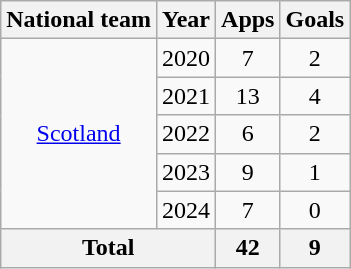<table class="wikitable" style="text-align:center">
<tr>
<th>National team</th>
<th>Year</th>
<th>Apps</th>
<th>Goals</th>
</tr>
<tr>
<td rowspan="5"><a href='#'>Scotland</a></td>
<td>2020</td>
<td>7</td>
<td>2</td>
</tr>
<tr>
<td>2021</td>
<td>13</td>
<td>4</td>
</tr>
<tr>
<td>2022</td>
<td>6</td>
<td>2</td>
</tr>
<tr>
<td>2023</td>
<td>9</td>
<td>1</td>
</tr>
<tr>
<td>2024</td>
<td>7</td>
<td>0</td>
</tr>
<tr>
<th colspan="2">Total</th>
<th>42</th>
<th>9</th>
</tr>
</table>
